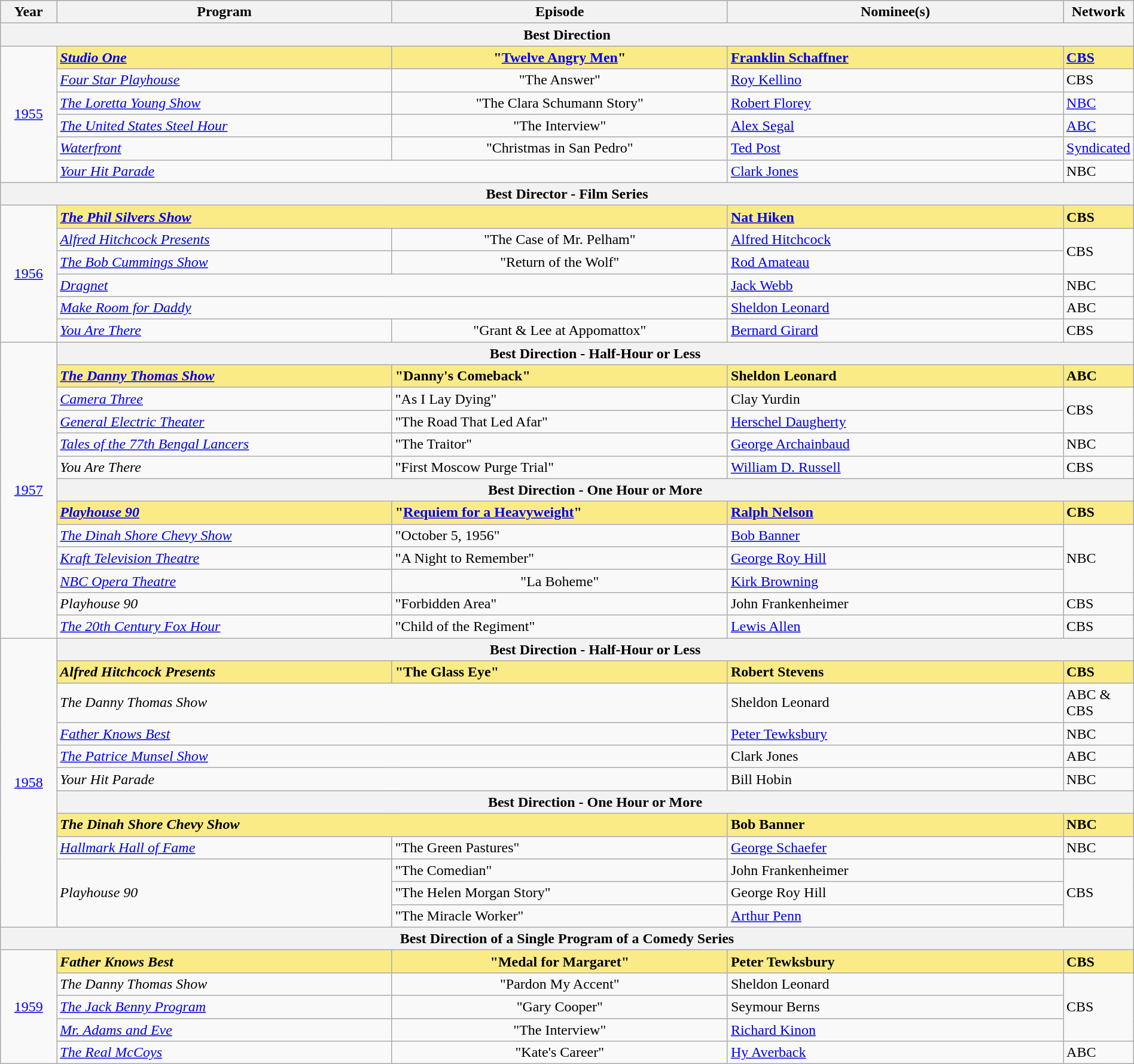<table class="wikitable" style="width:100%">
<tr bgcolor="#bebebe">
<th width="5%">Year</th>
<th width="30%">Program</th>
<th width="30%">Episode</th>
<th width="30%">Nominee(s)</th>
<th width="5%">Network</th>
</tr>
<tr>
<th colspan=5>Best Direction</th>
</tr>
<tr>
<td rowspan=6 align=center><a href='#'>1955</a></td>
<td style="background:#FAEB86;"><strong><em><a href='#'>Studio One</a></em></strong></td>
<td style="background:#FAEB86;"align=center><strong>"<a href='#'>Twelve Angry Men</a>"</strong></td>
<td style="background:#FAEB86;"><strong><a href='#'>Franklin Schaffner</a></strong></td>
<td style="background:#FAEB86;"><strong><a href='#'>CBS</a></strong></td>
</tr>
<tr>
<td><em><a href='#'>Four Star Playhouse</a></em></td>
<td align=center>"The Answer"</td>
<td><a href='#'>Roy Kellino</a></td>
<td>CBS</td>
</tr>
<tr>
<td><em><a href='#'>The Loretta Young Show</a></em></td>
<td align=center>"The Clara Schumann Story"</td>
<td><a href='#'>Robert Florey</a></td>
<td><a href='#'>NBC</a></td>
</tr>
<tr>
<td><em><a href='#'>The United States Steel Hour</a></em></td>
<td align=center>"The Interview"</td>
<td><a href='#'>Alex Segal</a></td>
<td><a href='#'>ABC</a></td>
</tr>
<tr>
<td><em><a href='#'>Waterfront</a></em></td>
<td align=center>"Christmas in San Pedro"</td>
<td><a href='#'>Ted Post</a></td>
<td><a href='#'>Syndicated</a></td>
</tr>
<tr>
<td colspan=2><em><a href='#'>Your Hit Parade</a></em></td>
<td><a href='#'>Clark Jones</a></td>
<td>NBC</td>
</tr>
<tr>
<th colspan=5>Best Director - Film Series</th>
</tr>
<tr>
<td rowspan=6 align=center><a href='#'>1956</a></td>
<td colspan=2 style="background:#FAEB86;"><strong><em><a href='#'>The Phil Silvers Show</a></em></strong></td>
<td style="background:#FAEB86;"><strong><a href='#'>Nat Hiken</a></strong></td>
<td style="background:#FAEB86;"><strong>CBS</strong></td>
</tr>
<tr>
<td><em><a href='#'>Alfred Hitchcock Presents</a></em></td>
<td align=center>"The Case of Mr. Pelham"</td>
<td><a href='#'>Alfred Hitchcock</a></td>
<td rowspan=2>CBS</td>
</tr>
<tr>
<td><em><a href='#'>The Bob Cummings Show</a></em></td>
<td align=center>"Return of the Wolf"</td>
<td><a href='#'>Rod Amateau</a></td>
</tr>
<tr>
<td colspan=2><em><a href='#'>Dragnet</a></em></td>
<td><a href='#'>Jack Webb</a></td>
<td>NBC</td>
</tr>
<tr>
<td colspan=2><em><a href='#'>Make Room for Daddy</a></em></td>
<td><a href='#'>Sheldon Leonard</a></td>
<td>ABC</td>
</tr>
<tr>
<td><em><a href='#'>You Are There</a></em></td>
<td align=center>"Grant & Lee at Appomattox"</td>
<td><a href='#'>Bernard Girard</a></td>
<td>CBS</td>
</tr>
<tr>
<td rowspan=13 align=center><a href='#'>1957</a></td>
<th colspan=4>Best Direction - Half-Hour or Less</th>
</tr>
<tr>
<td style="background:#FAEB86;"><strong><em><a href='#'>The Danny Thomas Show</a></em></strong></td>
<td style="background:#FAEB86;"><strong>"Danny's Comeback"</strong></td>
<td style="background:#FAEB86;"><strong>Sheldon Leonard</strong></td>
<td style="background:#FAEB86;"><strong>ABC</strong></td>
</tr>
<tr>
<td><em><a href='#'>Camera Three</a></em></td>
<td>"As I Lay Dying"</td>
<td>Clay Yurdin</td>
<td rowspan=2>CBS</td>
</tr>
<tr>
<td><em><a href='#'>General Electric Theater</a></em></td>
<td>"The Road That Led Afar"</td>
<td><a href='#'>Herschel Daugherty</a></td>
</tr>
<tr>
<td><em><a href='#'>Tales of the 77th Bengal Lancers</a></em></td>
<td>"The Traitor"</td>
<td><a href='#'>George Archainbaud</a></td>
<td>NBC</td>
</tr>
<tr>
<td><em>You Are There</em></td>
<td>"First Moscow Purge Trial"</td>
<td><a href='#'>William D. Russell</a></td>
<td>CBS</td>
</tr>
<tr>
<th colspan=4>Best Direction - One Hour or More</th>
</tr>
<tr>
<td style="background:#FAEB86;"><strong><em><a href='#'>Playhouse 90</a></em></strong></td>
<td style="background:#FAEB86;"><strong>"<a href='#'>Requiem for a Heavyweight</a>"</strong></td>
<td style="background:#FAEB86;"><strong><a href='#'>Ralph Nelson</a></strong></td>
<td style="background:#FAEB86;"><strong>CBS</strong></td>
</tr>
<tr>
<td><em><a href='#'>The Dinah Shore Chevy Show</a></em></td>
<td>"October 5, 1956"</td>
<td><a href='#'>Bob Banner</a></td>
<td rowspan=3>NBC</td>
</tr>
<tr>
<td><em><a href='#'>Kraft Television Theatre</a></em></td>
<td>"A Night to Remember"</td>
<td><a href='#'>George Roy Hill</a></td>
</tr>
<tr>
<td><em><a href='#'>NBC Opera Theatre</a></em></td>
<td align=center>"La Boheme"</td>
<td><a href='#'>Kirk Browning</a></td>
</tr>
<tr>
<td><em>Playhouse 90</em></td>
<td>"Forbidden Area"</td>
<td>John Frankenheimer</td>
<td>CBS</td>
</tr>
<tr>
<td><em><a href='#'>The 20th Century Fox Hour</a></em></td>
<td>"Child of the Regiment"</td>
<td><a href='#'>Lewis Allen</a></td>
<td>CBS</td>
</tr>
<tr>
<td rowspan=12 align=center><a href='#'>1958</a></td>
<th colspan=4>Best Direction - Half-Hour or Less</th>
</tr>
<tr>
<td style="background:#FAEB86;"><strong><em>Alfred Hitchcock Presents</em></strong></td>
<td style="background:#FAEB86;"><strong>"The Glass Eye"</strong></td>
<td style="background:#FAEB86;"><strong>Robert Stevens</strong></td>
<td style="background:#FAEB86;"><strong>CBS</strong></td>
</tr>
<tr>
<td colspan=2><em>The Danny Thomas Show</em></td>
<td>Sheldon Leonard</td>
<td>ABC & CBS</td>
</tr>
<tr>
<td colspan=2><em><a href='#'>Father Knows Best</a></em></td>
<td><a href='#'>Peter Tewksbury</a></td>
<td>NBC</td>
</tr>
<tr>
<td colspan=2><em><a href='#'>The Patrice Munsel Show</a></em></td>
<td>Clark Jones</td>
<td>ABC</td>
</tr>
<tr>
<td colspan=2><em>Your Hit Parade</em></td>
<td>Bill Hobin</td>
<td>NBC</td>
</tr>
<tr>
<th colspan=4>Best Direction - One Hour or More</th>
</tr>
<tr>
<td colspan=2 style="background:#FAEB86;"><strong><em>The Dinah Shore Chevy Show</em></strong></td>
<td style="background:#FAEB86;"><strong>Bob Banner</strong></td>
<td style="background:#FAEB86;"><strong>NBC</strong></td>
</tr>
<tr>
<td><em><a href='#'>Hallmark Hall of Fame</a></em></td>
<td>"The Green Pastures"</td>
<td><a href='#'>George Schaefer</a></td>
<td>NBC</td>
</tr>
<tr>
<td rowspan=3><em>Playhouse 90</em></td>
<td>"The Comedian"</td>
<td>John Frankenheimer</td>
<td rowspan=3>CBS</td>
</tr>
<tr>
<td>"The Helen Morgan Story"</td>
<td>George Roy Hill</td>
</tr>
<tr>
<td>"The Miracle Worker"</td>
<td><a href='#'>Arthur Penn</a></td>
</tr>
<tr>
<th colspan=5>Best Direction of a Single Program of a Comedy Series</th>
</tr>
<tr>
<td rowspan=5 align=center><a href='#'>1959</a></td>
<td style="background:#FAEB86;"><strong><em>Father Knows Best</em></strong></td>
<td style="background:#FAEB86;"align=center><strong>"Medal for Margaret"</strong></td>
<td style="background:#FAEB86;"><strong>Peter Tewksbury</strong></td>
<td style="background:#FAEB86;"><strong>CBS</strong></td>
</tr>
<tr>
<td><em>The Danny Thomas Show</em></td>
<td align=center>"Pardon My Accent"</td>
<td>Sheldon Leonard</td>
<td rowspan=3>CBS</td>
</tr>
<tr>
<td><em><a href='#'>The Jack Benny Program</a></em></td>
<td align=center>"Gary Cooper"</td>
<td>Seymour Berns</td>
</tr>
<tr>
<td><em><a href='#'>Mr. Adams and Eve</a></em></td>
<td align=center>"The Interview"</td>
<td><a href='#'>Richard Kinon</a></td>
</tr>
<tr>
<td><em><a href='#'>The Real McCoys</a></em></td>
<td align=center>"Kate's Career"</td>
<td><a href='#'>Hy Averback</a></td>
<td>ABC</td>
</tr>
</table>
